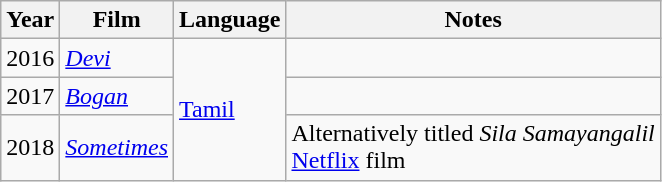<table class="wikitable sortable">
<tr>
<th scope="col">Year</th>
<th scope="col">Film</th>
<th scope="col">Language</th>
<th class="unsortable" scope="col">Notes</th>
</tr>
<tr>
<td>2016</td>
<td><em><a href='#'>Devi</a></em></td>
<td rowspan="3"><a href='#'>Tamil</a></td>
<td></td>
</tr>
<tr>
<td>2017</td>
<td><em><a href='#'>Bogan</a></em></td>
<td></td>
</tr>
<tr>
<td>2018</td>
<td><em><a href='#'>Sometimes</a></em></td>
<td>Alternatively titled <em>Sila Samayangalil</em><br><a href='#'>Netflix</a> film</td>
</tr>
</table>
